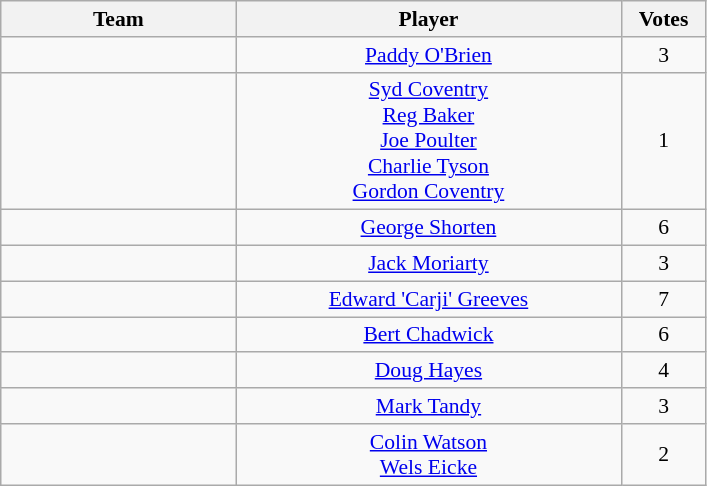<table class="wikitable sortable" style="text-align: center; font-size: 90%;">
<tr>
<th width="150">Team</th>
<th width="250">Player</th>
<th width="50">Votes</th>
</tr>
<tr>
<td></td>
<td><a href='#'>Paddy O'Brien</a></td>
<td>3</td>
</tr>
<tr>
<td></td>
<td><a href='#'>Syd Coventry</a><br><a href='#'>Reg Baker</a><br><a href='#'>Joe Poulter</a><br><a href='#'>Charlie Tyson</a><br><a href='#'>Gordon Coventry</a></td>
<td>1</td>
</tr>
<tr>
<td></td>
<td><a href='#'>George Shorten</a></td>
<td>6</td>
</tr>
<tr>
<td></td>
<td><a href='#'>Jack Moriarty</a></td>
<td>3</td>
</tr>
<tr>
<td></td>
<td><a href='#'>Edward 'Carji' Greeves</a></td>
<td>7</td>
</tr>
<tr>
<td></td>
<td><a href='#'>Bert Chadwick</a></td>
<td>6</td>
</tr>
<tr>
<td></td>
<td><a href='#'>Doug Hayes</a></td>
<td>4</td>
</tr>
<tr>
<td></td>
<td><a href='#'>Mark Tandy</a></td>
<td>3</td>
</tr>
<tr>
<td></td>
<td><a href='#'>Colin Watson</a><br><a href='#'>Wels Eicke</a></td>
<td>2</td>
</tr>
</table>
